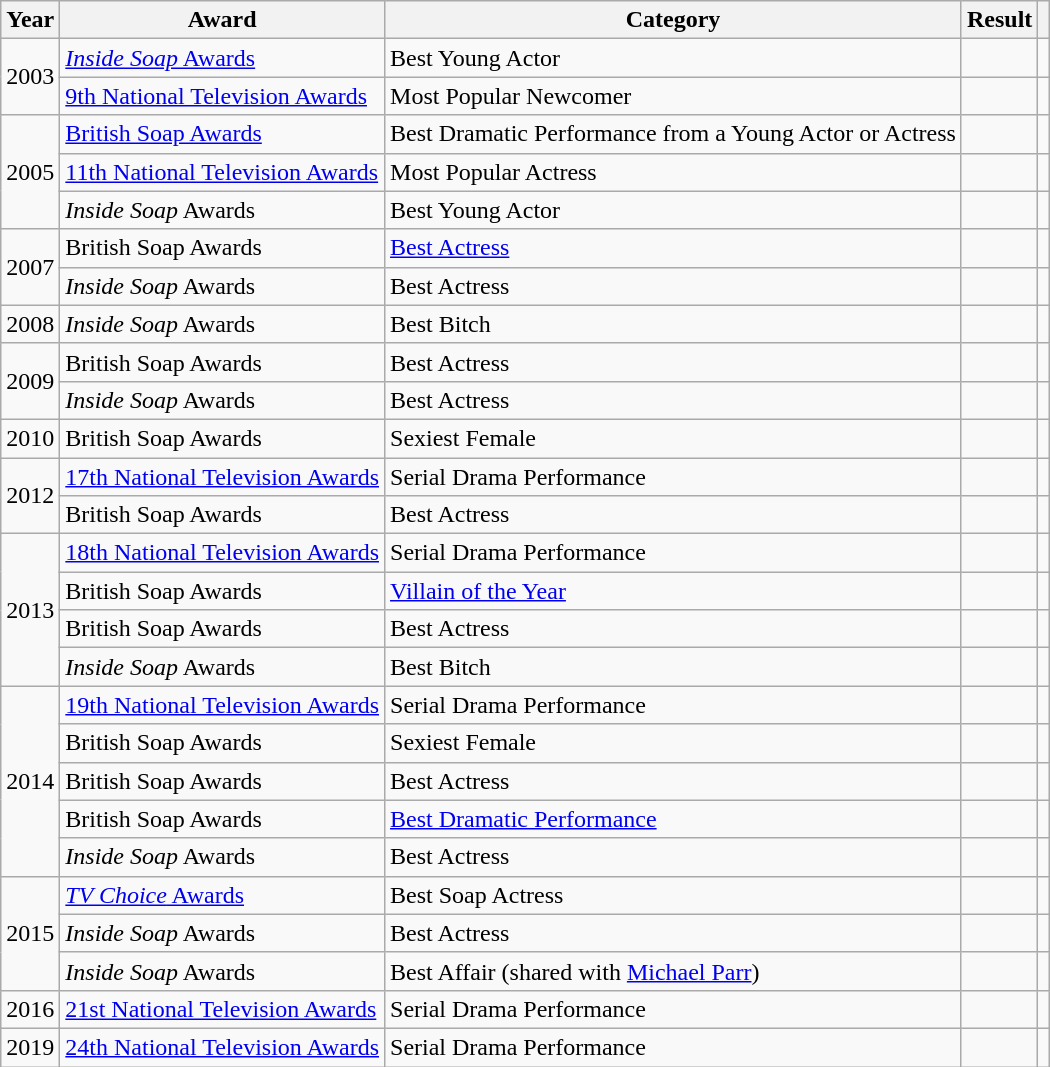<table class="wikitable sortable">
<tr>
<th>Year</th>
<th>Award</th>
<th>Category</th>
<th>Result</th>
<th scope=col class=unsortable></th>
</tr>
<tr>
<td rowspan="2">2003</td>
<td><a href='#'><em>Inside Soap</em> Awards</a></td>
<td>Best Young Actor</td>
<td></td>
<td align="center"></td>
</tr>
<tr>
<td><a href='#'>9th National Television Awards</a></td>
<td>Most Popular Newcomer</td>
<td></td>
<td align="center"></td>
</tr>
<tr>
<td rowspan="3">2005</td>
<td><a href='#'>British Soap Awards</a></td>
<td>Best Dramatic Performance from a Young Actor or Actress</td>
<td></td>
<td align="center"></td>
</tr>
<tr>
<td><a href='#'>11th National Television Awards</a></td>
<td>Most Popular Actress</td>
<td></td>
<td align="center"></td>
</tr>
<tr>
<td><em>Inside Soap</em> Awards</td>
<td>Best Young Actor</td>
<td></td>
<td align="center"></td>
</tr>
<tr>
<td rowspan="2">2007</td>
<td>British Soap Awards</td>
<td><a href='#'>Best Actress</a></td>
<td></td>
<td align="center"></td>
</tr>
<tr>
<td><em>Inside Soap</em> Awards</td>
<td>Best Actress</td>
<td></td>
<td align="center"></td>
</tr>
<tr>
<td>2008</td>
<td><em>Inside Soap</em> Awards</td>
<td>Best Bitch</td>
<td></td>
<td align="center"></td>
</tr>
<tr>
<td rowspan="2">2009</td>
<td>British Soap Awards</td>
<td>Best Actress</td>
<td></td>
<td align="center"></td>
</tr>
<tr>
<td><em>Inside Soap</em> Awards</td>
<td>Best Actress</td>
<td></td>
<td align="center"></td>
</tr>
<tr>
<td>2010</td>
<td>British Soap Awards</td>
<td>Sexiest Female</td>
<td></td>
<td align="center"></td>
</tr>
<tr>
<td rowspan="2">2012</td>
<td><a href='#'>17th National Television Awards</a></td>
<td>Serial Drama Performance</td>
<td></td>
<td align="center"></td>
</tr>
<tr>
<td>British Soap Awards</td>
<td>Best Actress</td>
<td></td>
<td align="center"></td>
</tr>
<tr>
<td rowspan="4">2013</td>
<td><a href='#'>18th National Television Awards</a></td>
<td>Serial Drama Performance</td>
<td></td>
<td align="center"></td>
</tr>
<tr>
<td>British Soap Awards</td>
<td><a href='#'>Villain of the Year</a></td>
<td></td>
<td align="center"></td>
</tr>
<tr>
<td>British Soap Awards</td>
<td>Best Actress</td>
<td></td>
<td align="center"></td>
</tr>
<tr>
<td><em>Inside Soap</em> Awards</td>
<td>Best Bitch</td>
<td></td>
<td align="center"></td>
</tr>
<tr>
<td rowspan="5">2014</td>
<td><a href='#'>19th National Television Awards</a></td>
<td>Serial Drama Performance</td>
<td></td>
<td align="center"></td>
</tr>
<tr>
<td>British Soap Awards</td>
<td>Sexiest Female</td>
<td></td>
<td align="center"></td>
</tr>
<tr>
<td>British Soap Awards</td>
<td>Best Actress</td>
<td></td>
<td align="center"></td>
</tr>
<tr>
<td>British Soap Awards</td>
<td><a href='#'>Best Dramatic Performance</a></td>
<td></td>
<td align="center"></td>
</tr>
<tr>
<td><em>Inside Soap</em> Awards</td>
<td>Best Actress</td>
<td></td>
<td align="center"></td>
</tr>
<tr>
<td rowspan="3">2015</td>
<td><a href='#'><em>TV Choice</em> Awards</a></td>
<td>Best Soap Actress</td>
<td></td>
<td align="center"></td>
</tr>
<tr>
<td><em>Inside Soap</em> Awards</td>
<td>Best Actress</td>
<td></td>
<td align="center"></td>
</tr>
<tr>
<td><em>Inside Soap</em> Awards</td>
<td>Best Affair (shared with <a href='#'>Michael Parr</a>)</td>
<td></td>
<td align="center"></td>
</tr>
<tr>
<td>2016</td>
<td><a href='#'>21st National Television Awards</a></td>
<td>Serial Drama Performance</td>
<td></td>
<td align="center"></td>
</tr>
<tr>
<td>2019</td>
<td><a href='#'>24th National Television Awards</a></td>
<td>Serial Drama Performance</td>
<td></td>
<td align="center"></td>
</tr>
</table>
